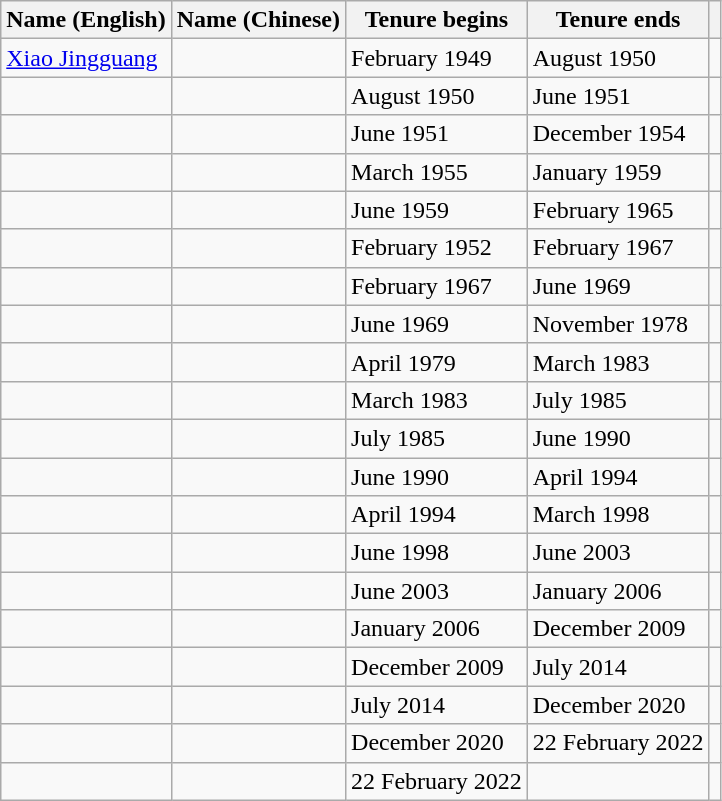<table class="wikitable">
<tr>
<th>Name (English)</th>
<th>Name (Chinese)</th>
<th>Tenure begins</th>
<th>Tenure ends</th>
<th></th>
</tr>
<tr>
<td><a href='#'>Xiao Jingguang</a></td>
<td></td>
<td>February 1949</td>
<td>August 1950</td>
<td></td>
</tr>
<tr>
<td></td>
<td></td>
<td>August 1950</td>
<td>June 1951</td>
<td></td>
</tr>
<tr>
<td></td>
<td></td>
<td>June 1951</td>
<td>December 1954</td>
<td></td>
</tr>
<tr>
<td></td>
<td></td>
<td>March 1955</td>
<td>January 1959</td>
<td></td>
</tr>
<tr>
<td></td>
<td></td>
<td>June 1959</td>
<td>February 1965</td>
<td></td>
</tr>
<tr>
<td></td>
<td></td>
<td>February 1952</td>
<td>February 1967</td>
<td></td>
</tr>
<tr>
<td></td>
<td></td>
<td>February 1967</td>
<td>June 1969</td>
<td></td>
</tr>
<tr>
<td></td>
<td></td>
<td>June 1969</td>
<td>November 1978</td>
<td></td>
</tr>
<tr>
<td></td>
<td></td>
<td>April 1979</td>
<td>March 1983</td>
<td></td>
</tr>
<tr>
<td></td>
<td></td>
<td>March 1983</td>
<td>July 1985</td>
<td></td>
</tr>
<tr>
<td></td>
<td></td>
<td>July 1985</td>
<td>June 1990</td>
<td></td>
</tr>
<tr>
<td></td>
<td></td>
<td>June 1990</td>
<td>April 1994</td>
<td></td>
</tr>
<tr>
<td></td>
<td></td>
<td>April 1994</td>
<td>March 1998</td>
<td></td>
</tr>
<tr>
<td></td>
<td></td>
<td>June 1998</td>
<td>June 2003</td>
<td></td>
</tr>
<tr>
<td></td>
<td></td>
<td>June 2003</td>
<td>January 2006</td>
<td></td>
</tr>
<tr>
<td></td>
<td></td>
<td>January 2006</td>
<td>December 2009</td>
<td></td>
</tr>
<tr>
<td></td>
<td></td>
<td>December 2009</td>
<td>July 2014</td>
<td></td>
</tr>
<tr>
<td></td>
<td></td>
<td>July 2014</td>
<td>December 2020</td>
<td></td>
</tr>
<tr>
<td></td>
<td></td>
<td>December 2020</td>
<td>22 February 2022</td>
<td></td>
</tr>
<tr>
<td></td>
<td></td>
<td>22 February 2022</td>
<td></td>
<td></td>
</tr>
</table>
